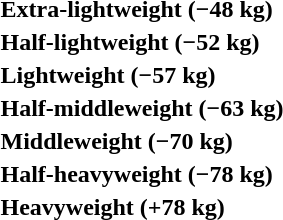<table>
<tr>
<th rowspan=2 style="text-align:left;">Extra-lightweight (−48 kg)</th>
<td rowspan=2></td>
<td rowspan=2></td>
<td></td>
</tr>
<tr>
<td></td>
</tr>
<tr>
<th rowspan=2 style="text-align:left;">Half-lightweight (−52 kg)</th>
<td rowspan=2></td>
<td rowspan=2></td>
<td></td>
</tr>
<tr>
<td></td>
</tr>
<tr>
<th rowspan=2 style="text-align:left;">Lightweight (−57 kg)</th>
<td rowspan=2></td>
<td rowspan=2></td>
<td></td>
</tr>
<tr>
<td></td>
</tr>
<tr>
<th rowspan=2 style="text-align:left;">Half-middleweight (−63 kg)</th>
<td rowspan=2></td>
<td rowspan=2></td>
<td></td>
</tr>
<tr>
<td></td>
</tr>
<tr>
<th rowspan=2 style="text-align:left;">Middleweight (−70 kg)</th>
<td rowspan=2></td>
<td rowspan=2></td>
<td></td>
</tr>
<tr>
<td></td>
</tr>
<tr>
<th rowspan=2 style="text-align:left;">Half-heavyweight (−78 kg)</th>
<td rowspan=2></td>
<td rowspan=2></td>
<td></td>
</tr>
<tr>
<td></td>
</tr>
<tr>
<th rowspan=2 style="text-align:left;">Heavyweight (+78 kg)</th>
<td rowspan=2></td>
<td rowspan=2></td>
<td></td>
</tr>
<tr>
<td></td>
</tr>
</table>
